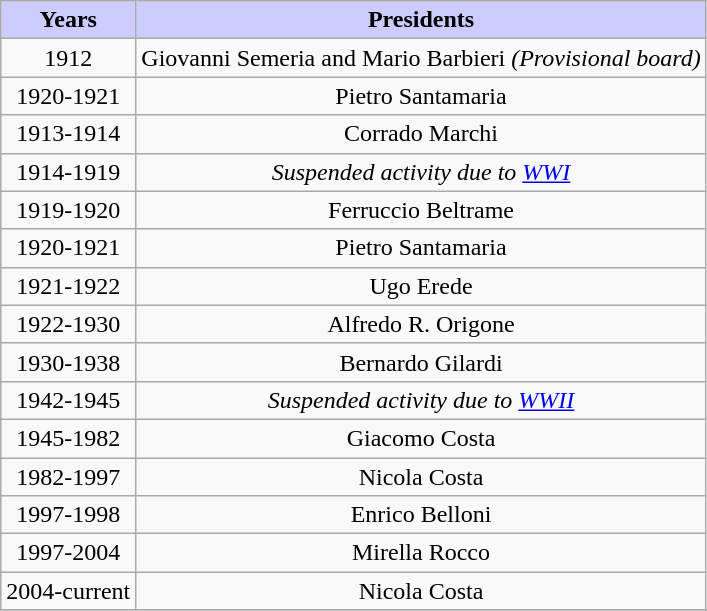<table class="wikitable" style="text-align:center;" class="wikitable sortable">
<tr>
<th style="background:#CCCCFF">Years</th>
<th style="background:#CCCCFF">Presidents</th>
</tr>
<tr>
<td>1912</td>
<td>Giovanni Semeria and Mario Barbieri <em>(Provisional board)</em></td>
</tr>
<tr>
<td>1920-1921</td>
<td>Pietro Santamaria</td>
</tr>
<tr>
<td>1913-1914</td>
<td>Corrado Marchi</td>
</tr>
<tr>
<td>1914-1919</td>
<td><em>Suspended activity due to <a href='#'>WWI</a></em></td>
</tr>
<tr>
<td>1919-1920</td>
<td>Ferruccio Beltrame</td>
</tr>
<tr>
<td>1920-1921</td>
<td>Pietro Santamaria</td>
</tr>
<tr>
<td>1921-1922</td>
<td>Ugo Erede</td>
</tr>
<tr>
<td>1922-1930</td>
<td>Alfredo R. Origone</td>
</tr>
<tr>
<td>1930-1938</td>
<td>Bernardo Gilardi</td>
</tr>
<tr>
<td>1942-1945</td>
<td><em>Suspended activity due to <a href='#'>WWII</a></em></td>
</tr>
<tr>
<td>1945-1982</td>
<td>Giacomo Costa</td>
</tr>
<tr>
<td>1982-1997</td>
<td>Nicola Costa</td>
</tr>
<tr>
<td>1997-1998</td>
<td>Enrico Belloni</td>
</tr>
<tr>
<td>1997-2004</td>
<td>Mirella Rocco</td>
</tr>
<tr>
<td>2004-current</td>
<td>Nicola Costa</td>
</tr>
<tr>
</tr>
</table>
